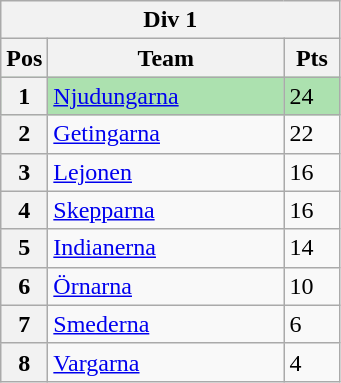<table class="wikitable">
<tr>
<th colspan="3">Div 1</th>
</tr>
<tr>
<th width=20>Pos</th>
<th width=150>Team</th>
<th width=30>Pts</th>
</tr>
<tr style="background:#ACE1AF;">
<th>1</th>
<td><a href='#'>Njudungarna</a></td>
<td>24</td>
</tr>
<tr>
<th>2</th>
<td><a href='#'>Getingarna</a></td>
<td>22</td>
</tr>
<tr>
<th>3</th>
<td><a href='#'>Lejonen</a></td>
<td>16</td>
</tr>
<tr>
<th>4</th>
<td><a href='#'>Skepparna</a></td>
<td>16</td>
</tr>
<tr>
<th>5</th>
<td><a href='#'>Indianerna</a></td>
<td>14</td>
</tr>
<tr>
<th>6</th>
<td><a href='#'>Örnarna</a></td>
<td>10</td>
</tr>
<tr>
<th>7</th>
<td><a href='#'>Smederna</a></td>
<td>6</td>
</tr>
<tr>
<th>8</th>
<td><a href='#'>Vargarna</a></td>
<td>4</td>
</tr>
</table>
